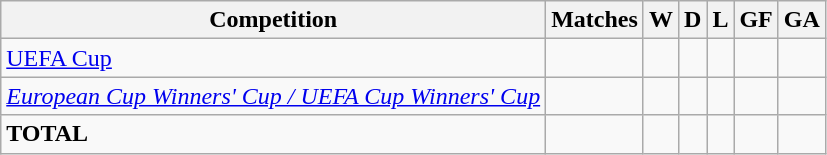<table class="wikitable">
<tr>
<th>Competition</th>
<th>Matches</th>
<th>W</th>
<th>D</th>
<th>L</th>
<th>GF</th>
<th>GA</th>
</tr>
<tr>
<td><a href='#'>UEFA Cup</a></td>
<td></td>
<td></td>
<td></td>
<td></td>
<td></td>
<td></td>
</tr>
<tr>
<td><em><a href='#'>European Cup Winners' Cup / UEFA Cup Winners' Cup</a></em></td>
<td></td>
<td></td>
<td></td>
<td></td>
<td></td>
<td></td>
</tr>
<tr>
<td><strong>TOTAL</strong></td>
<td></td>
<td></td>
<td></td>
<td></td>
<td></td>
<td></td>
</tr>
</table>
